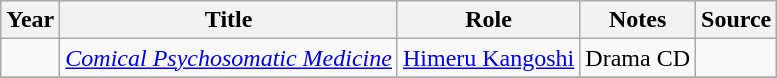<table class="wikitable sortable plainrowheaders">
<tr>
<th>Year</th>
<th>Title</th>
<th>Role</th>
<th class="unsortable">Notes</th>
<th class="unsortable">Source</th>
</tr>
<tr>
<td></td>
<td><em><a href='#'>Comical Psychosomatic Medicine</a></em></td>
<td><a href='#'>Himeru Kangoshi</a></td>
<td>Drama CD</td>
<td></td>
</tr>
<tr>
</tr>
</table>
